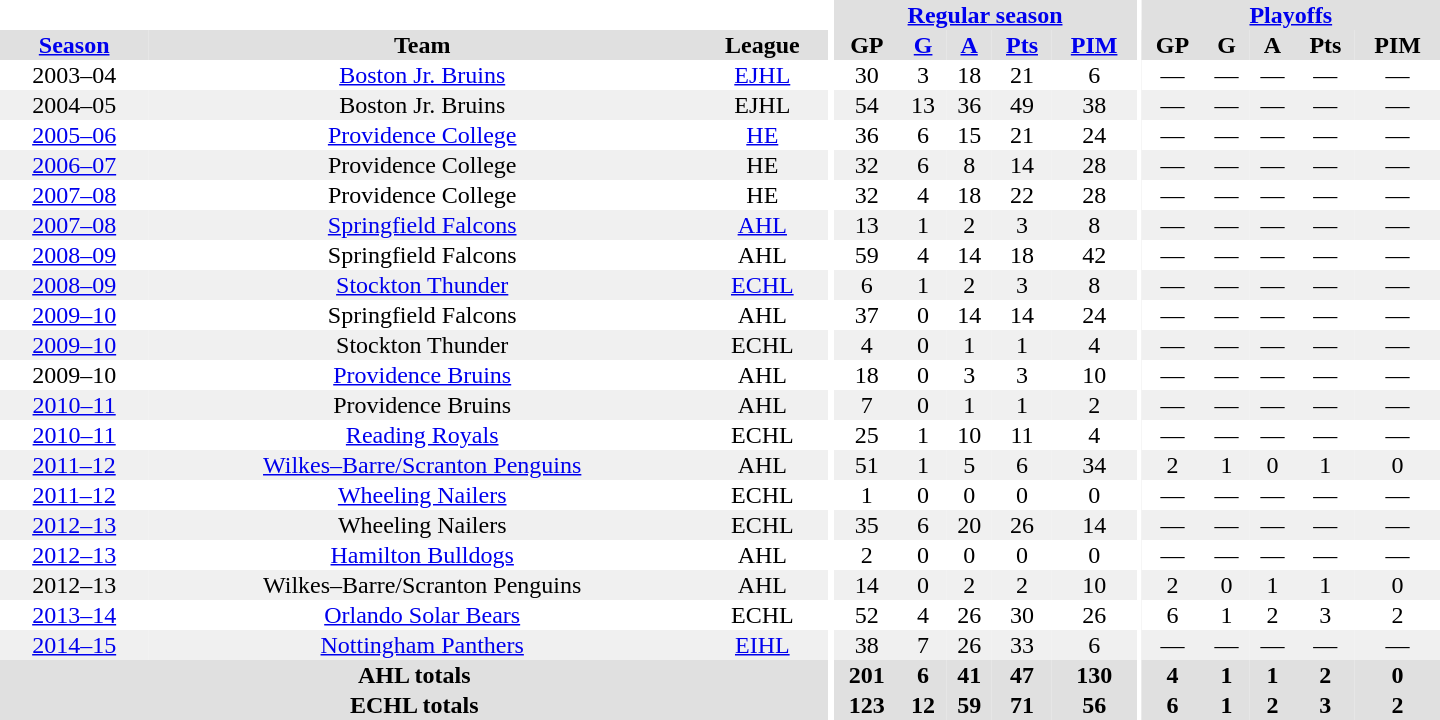<table border="0" cellpadding="1" cellspacing="0" style="text-align:center; width:60em">
<tr bgcolor="#e0e0e0">
<th colspan="3" bgcolor="#ffffff"></th>
<th rowspan="100" bgcolor="#ffffff"></th>
<th colspan="5"><a href='#'>Regular season</a></th>
<th rowspan="100" bgcolor="#ffffff"></th>
<th colspan="5"><a href='#'>Playoffs</a></th>
</tr>
<tr bgcolor="#e0e0e0">
<th><a href='#'>Season</a></th>
<th>Team</th>
<th>League</th>
<th>GP</th>
<th><a href='#'>G</a></th>
<th><a href='#'>A</a></th>
<th><a href='#'>Pts</a></th>
<th><a href='#'>PIM</a></th>
<th>GP</th>
<th>G</th>
<th>A</th>
<th>Pts</th>
<th>PIM</th>
</tr>
<tr>
<td>2003–04</td>
<td><a href='#'>Boston Jr. Bruins</a></td>
<td><a href='#'>EJHL</a></td>
<td>30</td>
<td>3</td>
<td>18</td>
<td>21</td>
<td>6</td>
<td>—</td>
<td>—</td>
<td>—</td>
<td>—</td>
<td>—</td>
</tr>
<tr bgcolor="#f0f0f0">
<td>2004–05</td>
<td>Boston Jr. Bruins</td>
<td>EJHL</td>
<td>54</td>
<td>13</td>
<td>36</td>
<td>49</td>
<td>38</td>
<td>—</td>
<td>—</td>
<td>—</td>
<td>—</td>
<td>—</td>
</tr>
<tr>
<td><a href='#'>2005–06</a></td>
<td><a href='#'>Providence College</a></td>
<td><a href='#'>HE</a></td>
<td>36</td>
<td>6</td>
<td>15</td>
<td>21</td>
<td>24</td>
<td>—</td>
<td>—</td>
<td>—</td>
<td>—</td>
<td>—</td>
</tr>
<tr bgcolor="#f0f0f0">
<td><a href='#'>2006–07</a></td>
<td>Providence College</td>
<td>HE</td>
<td>32</td>
<td>6</td>
<td>8</td>
<td>14</td>
<td>28</td>
<td>—</td>
<td>—</td>
<td>—</td>
<td>—</td>
<td>—</td>
</tr>
<tr>
<td><a href='#'>2007–08</a></td>
<td>Providence College</td>
<td>HE</td>
<td>32</td>
<td>4</td>
<td>18</td>
<td>22</td>
<td>28</td>
<td>—</td>
<td>—</td>
<td>—</td>
<td>—</td>
<td>—</td>
</tr>
<tr bgcolor="#f0f0f0">
<td><a href='#'>2007–08</a></td>
<td><a href='#'>Springfield Falcons</a></td>
<td><a href='#'>AHL</a></td>
<td>13</td>
<td>1</td>
<td>2</td>
<td>3</td>
<td>8</td>
<td>—</td>
<td>—</td>
<td>—</td>
<td>—</td>
<td>—</td>
</tr>
<tr>
<td><a href='#'>2008–09</a></td>
<td>Springfield Falcons</td>
<td>AHL</td>
<td>59</td>
<td>4</td>
<td>14</td>
<td>18</td>
<td>42</td>
<td>—</td>
<td>—</td>
<td>—</td>
<td>—</td>
<td>—</td>
</tr>
<tr bgcolor="#f0f0f0">
<td><a href='#'>2008–09</a></td>
<td><a href='#'>Stockton Thunder</a></td>
<td><a href='#'>ECHL</a></td>
<td>6</td>
<td>1</td>
<td>2</td>
<td>3</td>
<td>8</td>
<td>—</td>
<td>—</td>
<td>—</td>
<td>—</td>
<td>—</td>
</tr>
<tr>
<td><a href='#'>2009–10</a></td>
<td>Springfield Falcons</td>
<td>AHL</td>
<td>37</td>
<td>0</td>
<td>14</td>
<td>14</td>
<td>24</td>
<td>—</td>
<td>—</td>
<td>—</td>
<td>—</td>
<td>—</td>
</tr>
<tr bgcolor="#f0f0f0">
<td><a href='#'>2009–10</a></td>
<td>Stockton Thunder</td>
<td>ECHL</td>
<td>4</td>
<td>0</td>
<td>1</td>
<td>1</td>
<td>4</td>
<td>—</td>
<td>—</td>
<td>—</td>
<td>—</td>
<td>—</td>
</tr>
<tr>
<td>2009–10</td>
<td><a href='#'>Providence Bruins</a></td>
<td>AHL</td>
<td>18</td>
<td>0</td>
<td>3</td>
<td>3</td>
<td>10</td>
<td>—</td>
<td>—</td>
<td>—</td>
<td>—</td>
<td>—</td>
</tr>
<tr bgcolor="#f0f0f0">
<td><a href='#'>2010–11</a></td>
<td>Providence Bruins</td>
<td>AHL</td>
<td>7</td>
<td>0</td>
<td>1</td>
<td>1</td>
<td>2</td>
<td>—</td>
<td>—</td>
<td>—</td>
<td>—</td>
<td>—</td>
</tr>
<tr>
<td><a href='#'>2010–11</a></td>
<td><a href='#'>Reading Royals</a></td>
<td>ECHL</td>
<td>25</td>
<td>1</td>
<td>10</td>
<td>11</td>
<td>4</td>
<td>—</td>
<td>—</td>
<td>—</td>
<td>—</td>
<td>—</td>
</tr>
<tr bgcolor="#f0f0f0">
<td><a href='#'>2011–12</a></td>
<td><a href='#'>Wilkes–Barre/Scranton Penguins</a></td>
<td>AHL</td>
<td>51</td>
<td>1</td>
<td>5</td>
<td>6</td>
<td>34</td>
<td>2</td>
<td>1</td>
<td>0</td>
<td>1</td>
<td>0</td>
</tr>
<tr>
<td><a href='#'>2011–12</a></td>
<td><a href='#'>Wheeling Nailers</a></td>
<td>ECHL</td>
<td>1</td>
<td>0</td>
<td>0</td>
<td>0</td>
<td>0</td>
<td>—</td>
<td>—</td>
<td>—</td>
<td>—</td>
<td>—</td>
</tr>
<tr bgcolor="#f0f0f0">
<td><a href='#'>2012–13</a></td>
<td>Wheeling Nailers</td>
<td>ECHL</td>
<td>35</td>
<td>6</td>
<td>20</td>
<td>26</td>
<td>14</td>
<td>—</td>
<td>—</td>
<td>—</td>
<td>—</td>
<td>—</td>
</tr>
<tr>
<td><a href='#'>2012–13</a></td>
<td><a href='#'>Hamilton Bulldogs</a></td>
<td>AHL</td>
<td>2</td>
<td>0</td>
<td>0</td>
<td>0</td>
<td>0</td>
<td>—</td>
<td>—</td>
<td>—</td>
<td>—</td>
<td>—</td>
</tr>
<tr bgcolor="#f0f0f0">
<td>2012–13</td>
<td>Wilkes–Barre/Scranton Penguins</td>
<td>AHL</td>
<td>14</td>
<td>0</td>
<td>2</td>
<td>2</td>
<td>10</td>
<td>2</td>
<td>0</td>
<td>1</td>
<td>1</td>
<td>0</td>
</tr>
<tr>
<td><a href='#'>2013–14</a></td>
<td><a href='#'>Orlando Solar Bears</a></td>
<td>ECHL</td>
<td>52</td>
<td>4</td>
<td>26</td>
<td>30</td>
<td>26</td>
<td>6</td>
<td>1</td>
<td>2</td>
<td>3</td>
<td>2</td>
</tr>
<tr bgcolor="#f0f0f0">
<td><a href='#'>2014–15</a></td>
<td><a href='#'>Nottingham Panthers</a></td>
<td><a href='#'>EIHL</a></td>
<td>38</td>
<td>7</td>
<td>26</td>
<td>33</td>
<td>6</td>
<td>—</td>
<td>—</td>
<td>—</td>
<td>—</td>
<td>—</td>
</tr>
<tr bgcolor="#e0e0e0">
<th colspan="3">AHL totals</th>
<th>201</th>
<th>6</th>
<th>41</th>
<th>47</th>
<th>130</th>
<th>4</th>
<th>1</th>
<th>1</th>
<th>2</th>
<th>0</th>
</tr>
<tr bgcolor="#e0e0e0">
<th colspan="3">ECHL totals</th>
<th>123</th>
<th>12</th>
<th>59</th>
<th>71</th>
<th>56</th>
<th>6</th>
<th>1</th>
<th>2</th>
<th>3</th>
<th>2</th>
</tr>
</table>
